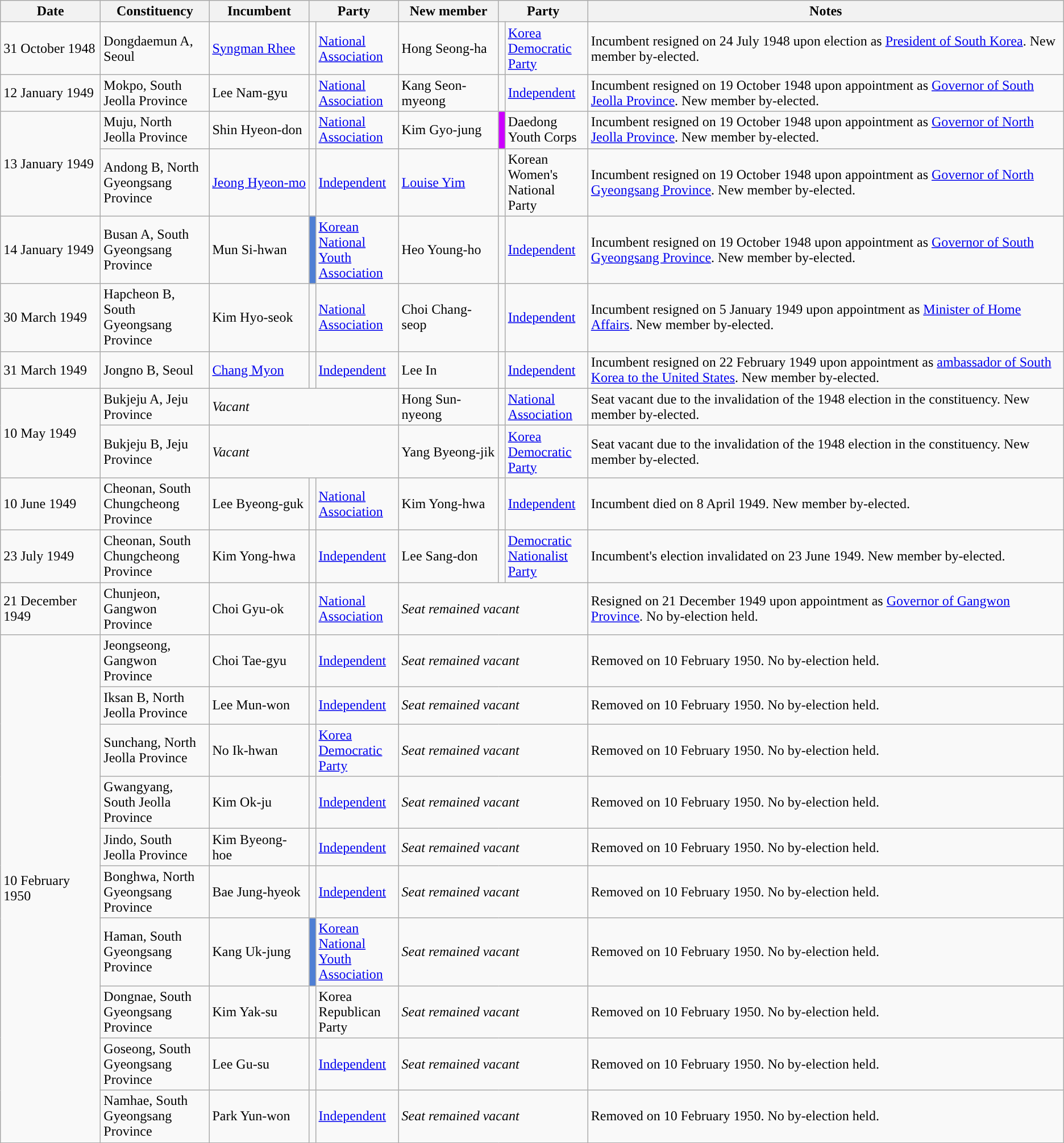<table class="wikitable sortable plainrowheaders">
<tr>
<th width="110px">Date</th>
<th width="120px">Constituency</th>
<th width="110px">Incumbent</th>
<th colspan="2">Party</th>
<th width="110px">New member</th>
<th colspan="2">Party</th>
<th class="unsortable">Notes</th>
</tr>
<tr>
<td>31 October 1948</td>
<td>Dongdaemun A, Seoul</td>
<td><a href='#'>Syngman Rhee</a></td>
<td bgcolor=></td>
<td width="90px"><a href='#'>National Association</a></td>
<td>Hong Seong-ha</td>
<td bgcolor=></td>
<td width="90px"><a href='#'>Korea Democratic Party</a></td>
<td>Incumbent resigned on 24 July 1948 upon election as <a href='#'>President of South Korea</a>. New member by-elected.</td>
</tr>
<tr>
<td>12 January 1949</td>
<td>Mokpo, South Jeolla Province</td>
<td>Lee Nam-gyu</td>
<td></td>
<td><a href='#'>National Association</a></td>
<td>Kang Seon-myeong</td>
<td></td>
<td><a href='#'>Independent</a></td>
<td>Incumbent resigned on 19 October 1948 upon appointment as <a href='#'>Governor of South Jeolla Province</a>. New member by-elected.</td>
</tr>
<tr>
<td rowspan="2">13 January 1949</td>
<td>Muju, North Jeolla Province</td>
<td>Shin Hyeon-don</td>
<td></td>
<td><a href='#'>National Association</a></td>
<td>Kim Gyo-jung</td>
<td style="background-color:#c0f"></td>
<td>Daedong Youth Corps</td>
<td>Incumbent resigned on 19 October 1948 upon appointment as <a href='#'>Governor of North Jeolla Province</a>. New member by-elected.</td>
</tr>
<tr>
<td>Andong B, North Gyeongsang Province</td>
<td><a href='#'>Jeong Hyeon-mo</a></td>
<td></td>
<td><a href='#'>Independent</a></td>
<td><a href='#'>Louise Yim</a></td>
<td></td>
<td>Korean Women's National Party</td>
<td>Incumbent resigned on 19 October 1948 upon appointment as <a href='#'>Governor of North Gyeongsang Province</a>. New member by-elected.</td>
</tr>
<tr>
<td>14 January 1949</td>
<td>Busan A, South Gyeongsang Province</td>
<td>Mun Si-hwan</td>
<td style="background-color:#4F7FD4"></td>
<td><a href='#'>Korean National Youth Association</a></td>
<td>Heo Young-ho</td>
<td></td>
<td><a href='#'>Independent</a></td>
<td>Incumbent resigned on 19 October 1948 upon appointment as <a href='#'>Governor of South Gyeongsang Province</a>. New member by-elected.</td>
</tr>
<tr>
<td>30 March 1949</td>
<td>Hapcheon B, South Gyeongsang Province</td>
<td>Kim Hyo-seok</td>
<td></td>
<td><a href='#'>National Association</a></td>
<td>Choi Chang-seop</td>
<td></td>
<td><a href='#'>Independent</a></td>
<td>Incumbent resigned on 5 January 1949 upon appointment as <a href='#'>Minister of Home Affairs</a>. New member by-elected.</td>
</tr>
<tr>
<td>31 March 1949</td>
<td>Jongno B, Seoul</td>
<td><a href='#'>Chang Myon</a></td>
<td bgcolor=></td>
<td><a href='#'>Independent</a></td>
<td>Lee In</td>
<td bgcolor=></td>
<td><a href='#'>Independent</a></td>
<td>Incumbent resigned on 22 February 1949 upon appointment as <a href='#'>ambassador of South Korea to the United States</a>. New member by-elected.</td>
</tr>
<tr>
<td rowspan="2">10 May 1949</td>
<td>Bukjeju A, Jeju Province</td>
<td colspan="3"><em>Vacant</em></td>
<td>Hong Sun-nyeong</td>
<td></td>
<td><a href='#'>National Association</a></td>
<td>Seat vacant due to the invalidation of the 1948 election in the constituency. New member by-elected.</td>
</tr>
<tr>
<td>Bukjeju B, Jeju Province</td>
<td colspan="3"><em>Vacant</em></td>
<td>Yang Byeong-jik</td>
<td></td>
<td><a href='#'>Korea Democratic Party</a></td>
<td>Seat vacant due to the invalidation of the 1948 election in the constituency. New member by-elected.</td>
</tr>
<tr>
<td>10 June 1949</td>
<td>Cheonan, South Chungcheong Province</td>
<td>Lee Byeong-guk</td>
<td></td>
<td><a href='#'>National Association</a></td>
<td>Kim Yong-hwa</td>
<td bgcolor=></td>
<td><a href='#'>Independent</a></td>
<td>Incumbent died on 8 April 1949. New member by-elected.</td>
</tr>
<tr>
<td>23 July 1949</td>
<td>Cheonan, South Chungcheong Province</td>
<td>Kim Yong-hwa</td>
<td bgcolor=></td>
<td><a href='#'>Independent</a></td>
<td>Lee Sang-don</td>
<td bgcolor=></td>
<td><a href='#'>Democratic Nationalist Party</a></td>
<td>Incumbent's election invalidated on 23 June 1949. New member by-elected.</td>
</tr>
<tr>
<td>21 December 1949</td>
<td>Chunjeon, Gangwon Province</td>
<td>Choi Gyu-ok</td>
<td bgcolor=></td>
<td><a href='#'>National Association</a></td>
<td colspan="3"><em>Seat remained vacant</em></td>
<td>Resigned on 21 December 1949 upon appointment as <a href='#'>Governor of Gangwon Province</a>. No by-election held.</td>
</tr>
<tr>
<td rowspan="10">10 February 1950</td>
<td>Jeongseong, Gangwon Province</td>
<td>Choi Tae-gyu</td>
<td bgcolor=></td>
<td><a href='#'>Independent</a></td>
<td colspan="3"><em>Seat remained vacant</em></td>
<td>Removed on 10 February 1950. No by-election held.</td>
</tr>
<tr>
<td>Iksan B, North Jeolla Province</td>
<td>Lee Mun-won</td>
<td></td>
<td><a href='#'>Independent</a></td>
<td colspan="3"><em>Seat remained vacant</em></td>
<td>Removed on 10 February 1950. No by-election held.</td>
</tr>
<tr>
<td>Sunchang, North Jeolla Province</td>
<td>No Ik-hwan</td>
<td></td>
<td><a href='#'>Korea Democratic Party</a></td>
<td colspan="3"><em>Seat remained vacant</em></td>
<td>Removed on 10 February 1950. No by-election held.</td>
</tr>
<tr>
<td>Gwangyang, South Jeolla Province</td>
<td>Kim Ok-ju</td>
<td></td>
<td><a href='#'>Independent</a></td>
<td colspan="3"><em>Seat remained vacant</em></td>
<td>Removed on 10 February 1950. No by-election held.</td>
</tr>
<tr>
<td>Jindo, South Jeolla Province</td>
<td>Kim Byeong-hoe</td>
<td></td>
<td><a href='#'>Independent</a></td>
<td colspan="3"><em>Seat remained vacant</em></td>
<td>Removed on 10 February 1950. No by-election held.</td>
</tr>
<tr>
<td>Bonghwa, North Gyeongsang Province</td>
<td>Bae Jung-hyeok</td>
<td></td>
<td><a href='#'>Independent</a></td>
<td colspan="3"><em>Seat remained vacant</em></td>
<td>Removed on 10 February 1950. No by-election held.</td>
</tr>
<tr>
<td>Haman, South Gyeongsang Province</td>
<td>Kang Uk-jung</td>
<td style="background-color:#4F7FD4"></td>
<td><a href='#'>Korean National Youth Association</a></td>
<td colspan="3"><em>Seat remained vacant</em></td>
<td>Removed on 10 February 1950. No by-election held.</td>
</tr>
<tr>
<td>Dongnae, South Gyeongsang Province</td>
<td>Kim Yak-su</td>
<td></td>
<td>Korea Republican Party</td>
<td colspan="3"><em>Seat remained vacant</em></td>
<td>Removed on 10 February 1950. No by-election held.</td>
</tr>
<tr>
<td>Goseong, South Gyeongsang Province</td>
<td>Lee Gu-su</td>
<td></td>
<td><a href='#'>Independent</a></td>
<td colspan="3"><em>Seat remained vacant</em></td>
<td>Removed on 10 February 1950. No by-election held.</td>
</tr>
<tr>
<td>Namhae, South Gyeongsang Province</td>
<td>Park Yun-won</td>
<td></td>
<td><a href='#'>Independent</a></td>
<td colspan="3"><em>Seat remained vacant</em></td>
<td>Removed on 10 February 1950. No by-election held.</td>
</tr>
</table>
